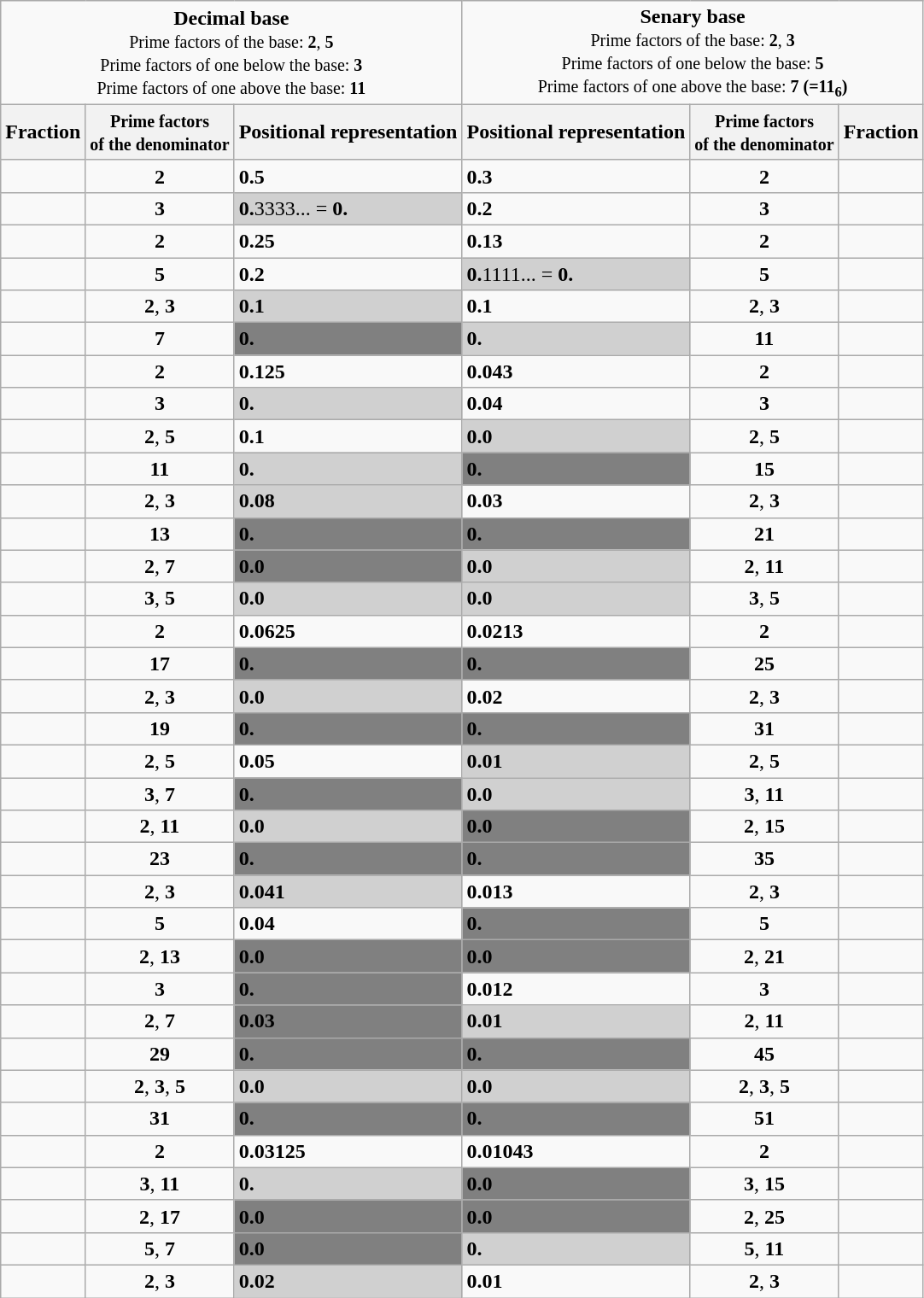<table class="wikitable">
<tr>
<td colspan="3" align="center"><strong>Decimal base</strong><br><small>Prime factors of the base: <span><strong>2</strong></span>, <span><strong>5</strong></span></small><br><small>Prime factors of one below the base: <span><strong>3</strong></span></small><br><small>Prime factors of one above the base: <span><strong>11</strong></span></small><br></td>
<td colspan="3" align="center"><strong>Senary base</strong><br><small>Prime factors of the base: <span><strong>2</strong></span>, <span><strong>3</strong></span></small><br><small>Prime factors of one below the base: <span><strong>5</strong></span></small><br><small>Prime factors of one above the base: <span><strong>7 (=11<sub>6</sub>)</strong></span></small><br></td>
</tr>
<tr>
<th align="center">Fraction</th>
<th align="center"><small>Prime factors<br>of the denominator</small></th>
<th align="center">Positional representation</th>
<th align="center">Positional representation</th>
<th align="center"><small>Prime factors<br>of the denominator</small></th>
<th align="center">Fraction</th>
</tr>
<tr>
<td align="center"></td>
<td align="center"><span><strong>2</strong></span></td>
<td><strong>0.5</strong></td>
<td><strong>0.3</strong></td>
<td align="center"><span><strong>2</strong></span></td>
<td align="center"></td>
</tr>
<tr>
<td align="center"></td>
<td align="center"><span><strong>3</strong></span></td>
<td bgcolor=#d0d0d0><strong>0.</strong>3333... = <strong>0.</strong></td>
<td><strong>0.2</strong></td>
<td align="center"><span><strong>3</strong></span></td>
<td align="center"></td>
</tr>
<tr>
<td align="center"></td>
<td align="center"><span><strong>2</strong></span></td>
<td><strong>0.25</strong></td>
<td><strong>0.13</strong></td>
<td align="center"><span><strong>2</strong></span></td>
<td align="center"></td>
</tr>
<tr>
<td align="center"></td>
<td align="center"><span><strong>5</strong></span></td>
<td><strong>0.2</strong></td>
<td bgcolor=#d0d0d0><strong>0.</strong>1111... = <strong>0.</strong></td>
<td align="center"><span><strong>5</strong></span></td>
<td align="center"></td>
</tr>
<tr>
<td align="center"></td>
<td align="center"><span><strong>2</strong></span>, <span><strong>3</strong></span></td>
<td bgcolor=#d0d0d0><strong>0.1</strong></td>
<td><strong>0.1</strong></td>
<td align="center"><span><strong>2</strong></span>, <span><strong>3</strong></span></td>
<td align="center"></td>
</tr>
<tr>
<td align="center"></td>
<td align="center"><span><strong>7</strong></span></td>
<td bgcolor=#808080><strong>0.</strong></td>
<td bgcolor=#d0d0d0><strong>0.</strong></td>
<td align="center"><span><strong>11</strong></span></td>
<td align="center"></td>
</tr>
<tr>
<td align="center"></td>
<td align="center"><span><strong>2</strong></span></td>
<td><strong>0.125</strong></td>
<td><strong>0.043</strong></td>
<td align="center"><span><strong>2</strong></span></td>
<td align="center"></td>
</tr>
<tr>
<td align="center"></td>
<td align="center"><span><strong>3</strong></span></td>
<td bgcolor=#d0d0d0><strong>0.</strong></td>
<td><strong>0.04</strong></td>
<td align="center"><span><strong>3</strong></span></td>
<td align="center"></td>
</tr>
<tr>
<td align="center"></td>
<td align="center"><span><strong>2</strong></span>, <span><strong>5</strong></span></td>
<td><strong>0.1</strong></td>
<td bgcolor=#d0d0d0><strong>0.0</strong></td>
<td align="center"><span><strong>2</strong></span>, <span><strong>5</strong></span></td>
<td align="center"></td>
</tr>
<tr>
<td align="center"></td>
<td align="center"><span><strong>11</strong></span></td>
<td bgcolor=#d0d0d0><strong>0.</strong></td>
<td bgcolor=#808080><strong>0.</strong></td>
<td align="center"><span><strong>15</strong></span></td>
<td align="center"></td>
</tr>
<tr>
<td align="center"></td>
<td align="center"><span><strong>2</strong></span>, <span><strong>3</strong></span></td>
<td bgcolor=#d0d0d0><strong>0.08</strong></td>
<td><strong>0.03</strong></td>
<td align="center"><span><strong>2</strong></span>, <span><strong>3</strong></span></td>
<td align="center"></td>
</tr>
<tr>
<td align="center"></td>
<td align="center"><span><strong>13</strong></span></td>
<td bgcolor=#808080><strong>0.</strong></td>
<td bgcolor=#808080><strong>0.</strong></td>
<td align="center"><span><strong>21</strong></span></td>
<td align="center"></td>
</tr>
<tr>
<td align="center"></td>
<td align="center"><span><strong>2</strong></span>, <span><strong>7</strong></span></td>
<td bgcolor=#808080><strong>0.0</strong></td>
<td bgcolor=#d0d0d0><strong>0.0</strong></td>
<td align="center"><span><strong>2</strong></span>, <span><strong>11</strong></span></td>
<td align="center"></td>
</tr>
<tr>
<td align="center"></td>
<td align="center"><span><strong>3</strong></span>, <span><strong>5</strong></span></td>
<td bgcolor=#d0d0d0><strong>0.0</strong></td>
<td bgcolor=#d0d0d0><strong>0.0</strong></td>
<td align="center"><span><strong>3</strong></span>, <span><strong>5</strong></span></td>
<td align="center"></td>
</tr>
<tr>
<td align="center"></td>
<td align="center"><span><strong>2</strong></span></td>
<td><strong>0.0625</strong></td>
<td><strong>0.0213</strong></td>
<td align="center"><span><strong>2</strong></span></td>
<td align="center"></td>
</tr>
<tr>
<td align="center"></td>
<td align="center"><span><strong>17</strong></span></td>
<td bgcolor=#808080><strong>0.</strong></td>
<td bgcolor=#808080><strong>0.</strong></td>
<td align="center"><span><strong>25</strong></span></td>
<td align="center"></td>
</tr>
<tr>
<td align="center"></td>
<td align="center"><span><strong>2</strong></span>, <span><strong>3</strong></span></td>
<td bgcolor=#d0d0d0><strong>0.0</strong></td>
<td><strong>0.02</strong></td>
<td align="center"><span><strong>2</strong></span>, <span><strong>3</strong></span></td>
<td align="center"></td>
</tr>
<tr>
<td align="center"></td>
<td align="center"><span><strong>19</strong></span></td>
<td bgcolor=#808080><strong>0.</strong></td>
<td bgcolor=#808080><strong>0.</strong></td>
<td align="center"><span><strong>31</strong></span></td>
<td align="center"></td>
</tr>
<tr>
<td align="center"></td>
<td align="center"><span><strong>2</strong></span>, <span><strong>5</strong></span></td>
<td><strong>0.05</strong></td>
<td bgcolor=#d0d0d0><strong>0.01</strong></td>
<td align="center"><span><strong>2</strong></span>, <span><strong>5</strong></span></td>
<td align="center"></td>
</tr>
<tr>
<td align="center"></td>
<td align="center"><span><strong>3</strong></span>, <span><strong>7</strong></span></td>
<td bgcolor=#808080><strong>0.</strong></td>
<td bgcolor=#d0d0d0><strong>0.0</strong></td>
<td align="center"><span><strong>3</strong></span>, <span><strong>11</strong></span></td>
<td align="center"></td>
</tr>
<tr>
<td align="center"></td>
<td align="center"><span><strong>2</strong></span>, <span><strong>11</strong></span></td>
<td bgcolor=#d0d0d0><strong>0.0</strong></td>
<td bgcolor=#808080><strong>0.0</strong></td>
<td align="center"><span><strong>2</strong></span>, <span><strong>15</strong></span></td>
<td align="center"></td>
</tr>
<tr>
<td align="center"></td>
<td align="center"><span><strong>23</strong></span></td>
<td bgcolor=#808080><strong>0.</strong></td>
<td bgcolor=#808080><strong>0.</strong></td>
<td align="center"><span><strong>35</strong></span></td>
<td align="center"></td>
</tr>
<tr>
<td align="center"></td>
<td align="center"><span><strong>2</strong></span>, <span><strong>3</strong></span></td>
<td bgcolor=#d0d0d0><strong>0.041</strong></td>
<td><strong>0.013</strong></td>
<td align="center"><span><strong>2</strong></span>, <span><strong>3</strong></span></td>
<td align="center"></td>
</tr>
<tr>
<td align="center"></td>
<td align="center"><span><strong>5</strong></span></td>
<td><strong>0.04</strong></td>
<td bgcolor=#808080><strong>0.</strong></td>
<td align="center"><span><strong>5</strong></span></td>
<td align="center"></td>
</tr>
<tr>
<td align="center"></td>
<td align="center"><span><strong>2</strong></span>, <span><strong>13</strong></span></td>
<td bgcolor=#808080><strong>0.0</strong></td>
<td bgcolor=#808080><strong>0.0</strong></td>
<td align="center"><span><strong>2</strong></span>, <span><strong>21</strong></span></td>
<td align="center"></td>
</tr>
<tr>
<td align="center"></td>
<td align="center"><span><strong>3</strong></span></td>
<td bgcolor=#808080><strong>0.</strong></td>
<td><strong>0.012</strong></td>
<td align="center"><span><strong>3</strong></span></td>
<td align="center"></td>
</tr>
<tr>
<td align="center"></td>
<td align="center"><span><strong>2</strong></span>, <span><strong>7</strong></span></td>
<td bgcolor=#808080><strong>0.03</strong></td>
<td bgcolor=#d0d0d0><strong>0.01</strong></td>
<td align="center"><span><strong>2</strong></span>, <span><strong>11</strong></span></td>
<td align="center"></td>
</tr>
<tr>
<td align="center"></td>
<td align="center"><span><strong>29</strong></span></td>
<td bgcolor=#808080><strong>0.</strong></td>
<td bgcolor=#808080><strong>0.</strong></td>
<td align="center"><span><strong>45</strong></span></td>
<td align="center"></td>
</tr>
<tr>
<td align="center"></td>
<td align="center"><span><strong>2</strong></span>, <span><strong>3</strong></span>, <span><strong>5</strong></span></td>
<td bgcolor=#d0d0d0><strong>0.0</strong></td>
<td bgcolor=#d0d0d0><strong>0.0</strong></td>
<td align="center"><span><strong>2</strong></span>, <span><strong>3</strong></span>, <span><strong>5</strong></span></td>
<td align="center"></td>
</tr>
<tr>
<td align="center"></td>
<td align="center"><span><strong>31</strong></span></td>
<td bgcolor=#808080><strong>0.</strong></td>
<td bgcolor=#808080><strong>0.</strong></td>
<td align="center"><span><strong>51</strong></span></td>
<td align="center"></td>
</tr>
<tr>
<td align="center"></td>
<td align="center"><span><strong>2</strong></span></td>
<td><strong>0.03125</strong></td>
<td><strong>0.01043</strong></td>
<td align="center"><span><strong>2</strong></span></td>
<td align="center"></td>
</tr>
<tr>
<td align="center"></td>
<td align="center"><span><strong>3</strong></span>, <span><strong>11</strong></span></td>
<td bgcolor=#d0d0d0><strong>0.</strong></td>
<td bgcolor=#808080><strong>0.0</strong></td>
<td align="center"><span><strong>3</strong></span>, <span><strong>15</strong></span></td>
<td align="center"></td>
</tr>
<tr>
<td align="center"></td>
<td align="center"><span><strong>2</strong></span>, <span><strong>17</strong></span></td>
<td bgcolor=#808080><strong>0.0</strong></td>
<td bgcolor=#808080><strong>0.0</strong></td>
<td align="center"><span><strong>2</strong></span>, <span><strong>25</strong></span></td>
<td align="center"></td>
</tr>
<tr>
<td align="center"></td>
<td align="center"><span><strong>5</strong></span>, <span><strong>7</strong></span></td>
<td bgcolor=#808080><strong>0.0</strong></td>
<td bgcolor=#d0d0d0><strong>0.</strong></td>
<td align="center"><span><strong>5</strong></span>, <span><strong>11</strong></span></td>
<td align="center"></td>
</tr>
<tr>
<td align="center"></td>
<td align="center"><span><strong>2</strong></span>, <span><strong>3</strong></span></td>
<td bgcolor=#d0d0d0><strong>0.02</strong></td>
<td><strong>0.01</strong></td>
<td align="center"><span><strong>2</strong></span>, <span><strong>3</strong></span></td>
<td align="center"></td>
</tr>
</table>
